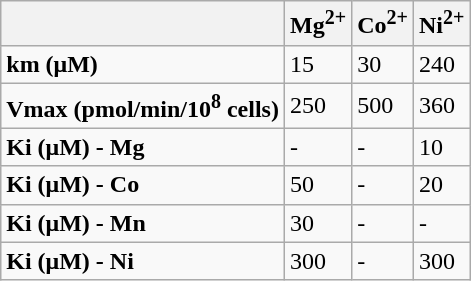<table class="wikitable">
<tr>
<th></th>
<th>Mg<sup>2+</sup></th>
<th>Co<sup>2+</sup></th>
<th>Ni<sup>2+</sup></th>
</tr>
<tr>
<td><strong>km (μM)</strong></td>
<td>15</td>
<td>30</td>
<td>240</td>
</tr>
<tr>
<td><strong>Vmax (pmol/min/10<sup>8</sup> cells)</strong></td>
<td>250</td>
<td>500</td>
<td>360</td>
</tr>
<tr>
<td><strong>Ki (μM) - Mg</strong></td>
<td>-</td>
<td>-</td>
<td>10</td>
</tr>
<tr>
<td><strong>Ki (μM) - Co</strong></td>
<td>50</td>
<td>-</td>
<td>20</td>
</tr>
<tr>
<td><strong>Ki (μM) - Mn</strong></td>
<td>30</td>
<td>-</td>
<td>-</td>
</tr>
<tr>
<td><strong>Ki (μM) - Ni</strong></td>
<td>300</td>
<td>-</td>
<td>300</td>
</tr>
</table>
